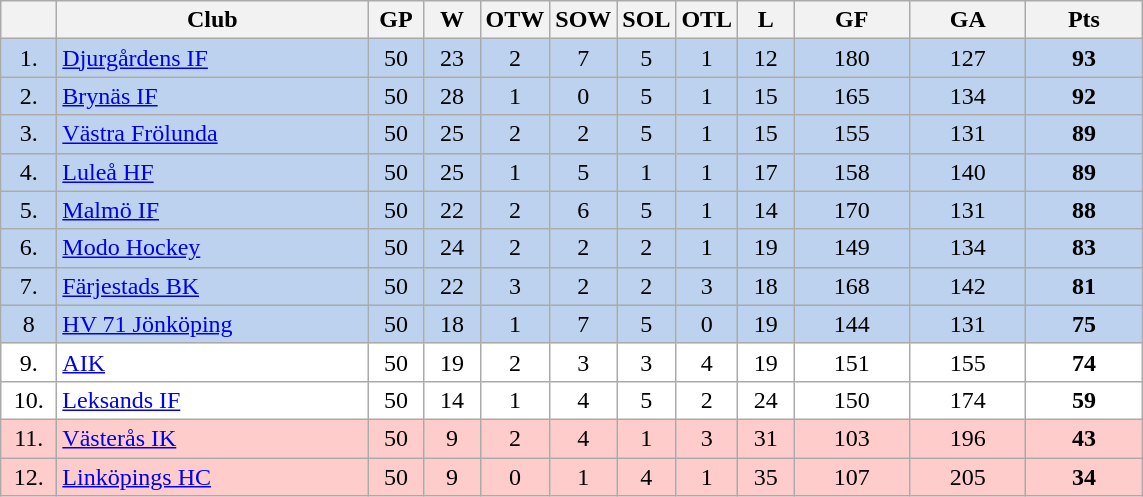<table class="wikitable">
<tr>
<th width="30"></th>
<th width="200">Club</th>
<th width="30">GP</th>
<th width="30">W</th>
<th width="30">OTW</th>
<th width="30">SOW</th>
<th width="30">SOL</th>
<th width="30">OTL</th>
<th width="30">L</th>
<th width="70">GF</th>
<th width="70">GA</th>
<th width="70">Pts</th>
</tr>
<tr bgcolor="#BCD2EE" align="center">
<td>1.</td>
<td align="left"><a href='#'>Djurgårdens IF</a></td>
<td>50</td>
<td>23</td>
<td>2</td>
<td>7</td>
<td>5</td>
<td>1</td>
<td>12</td>
<td>180</td>
<td>127</td>
<td><strong>93</strong></td>
</tr>
<tr bgcolor="#BCD2EE" align="center">
<td>2.</td>
<td align="left"><a href='#'>Brynäs IF</a></td>
<td>50</td>
<td>28</td>
<td>1</td>
<td>0</td>
<td>5</td>
<td>1</td>
<td>15</td>
<td>165</td>
<td>134</td>
<td><strong>92</strong></td>
</tr>
<tr bgcolor="#BCD2EE" align="center">
<td>3.</td>
<td align="left"><a href='#'>Västra Frölunda</a></td>
<td>50</td>
<td>25</td>
<td>2</td>
<td>2</td>
<td>5</td>
<td>1</td>
<td>15</td>
<td>155</td>
<td>131</td>
<td><strong>89</strong></td>
</tr>
<tr bgcolor="#BCD2EE" align="center">
<td>4.</td>
<td align="left"><a href='#'>Luleå HF</a></td>
<td>50</td>
<td>25</td>
<td>1</td>
<td>5</td>
<td>1</td>
<td>1</td>
<td>17</td>
<td>158</td>
<td>140</td>
<td><strong>89</strong></td>
</tr>
<tr bgcolor="#BCD2EE" align="center">
<td>5.</td>
<td align="left"><a href='#'>Malmö IF</a></td>
<td>50</td>
<td>22</td>
<td>2</td>
<td>6</td>
<td>5</td>
<td>1</td>
<td>14</td>
<td>170</td>
<td>131</td>
<td><strong>88</strong></td>
</tr>
<tr bgcolor="#BCD2EE" align="center">
<td>6.</td>
<td align="left"><a href='#'>Modo Hockey</a></td>
<td>50</td>
<td>24</td>
<td>2</td>
<td>2</td>
<td>2</td>
<td>1</td>
<td>19</td>
<td>149</td>
<td>134</td>
<td><strong>83</strong></td>
</tr>
<tr bgcolor="#BCD2EE" align="center">
<td>7.</td>
<td align="left"><a href='#'>Färjestads BK</a></td>
<td>50</td>
<td>22</td>
<td>3</td>
<td>2</td>
<td>2</td>
<td>3</td>
<td>18</td>
<td>168</td>
<td>142</td>
<td><strong>81</strong></td>
</tr>
<tr bgcolor="#BCD2EE" align="center">
<td>8</td>
<td align="left"><a href='#'>HV 71 Jönköping</a></td>
<td>50</td>
<td>18</td>
<td>1</td>
<td>7</td>
<td>5</td>
<td>0</td>
<td>19</td>
<td>144</td>
<td>131</td>
<td><strong>75</strong></td>
</tr>
<tr bgcolor="#FFFFFF" align="center">
<td>9.</td>
<td align="left"><a href='#'>AIK</a></td>
<td>50</td>
<td>19</td>
<td>2</td>
<td>3</td>
<td>3</td>
<td>4</td>
<td>19</td>
<td>151</td>
<td>155</td>
<td><strong>74</strong></td>
</tr>
<tr bgcolor="#FFFFFF" align="center">
<td>10.</td>
<td align="left"><a href='#'>Leksands IF</a></td>
<td>50</td>
<td>14</td>
<td>1</td>
<td>4</td>
<td>5</td>
<td>2</td>
<td>24</td>
<td>150</td>
<td>174</td>
<td><strong>59</strong></td>
</tr>
<tr bgcolor="#ffcccc" align="center">
<td>11.</td>
<td align="left"><a href='#'>Västerås IK</a></td>
<td>50</td>
<td>9</td>
<td>2</td>
<td>4</td>
<td>1</td>
<td>3</td>
<td>31</td>
<td>103</td>
<td>196</td>
<td><strong>43</strong></td>
</tr>
<tr bgcolor="#ffcccc" align="center">
<td>12.</td>
<td align="left"><a href='#'>Linköpings HC</a></td>
<td>50</td>
<td>9</td>
<td>0</td>
<td>1</td>
<td>4</td>
<td>1</td>
<td>35</td>
<td>107</td>
<td>205</td>
<td><strong>34</strong></td>
</tr>
</table>
